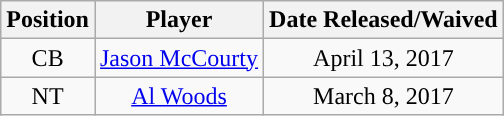<table class="wikitable">
<tr>
<th>Position</th>
<th>Player</th>
<th>Date Released/Waived</th>
</tr>
<tr align="center">
<td>CB</td>
<td><a href='#'>Jason McCourty</a></td>
<td>April 13, 2017</td>
</tr>
<tr align="center">
<td>NT</td>
<td><a href='#'>Al Woods</a></td>
<td>March 8, 2017</td>
</tr>
</table>
